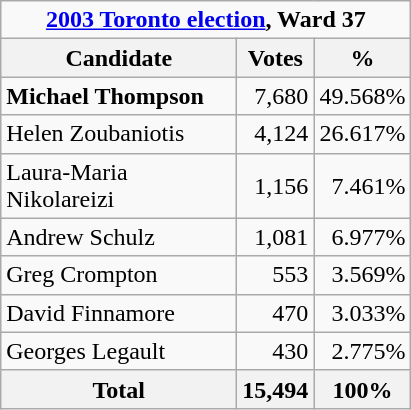<table class="wikitable" style="margin-bottom:0;">
<tr>
<td colspan="3" align="center"><strong><a href='#'>2003 Toronto election</a>, Ward 37</strong></td>
</tr>
<tr>
<th bgcolor="#DDDDFF" width="150px">Candidate</th>
<th bgcolor="#DDDDFF">Votes</th>
<th bgcolor="#DDDDFF">%</th>
</tr>
<tr>
<td><strong>Michael Thompson</strong></td>
<td align=right>7,680</td>
<td align=right>49.568%</td>
</tr>
<tr>
<td>Helen Zoubaniotis</td>
<td align=right>4,124</td>
<td align=right>26.617%</td>
</tr>
<tr>
<td>Laura-Maria Nikolareizi</td>
<td align=right>1,156</td>
<td align=right>7.461%</td>
</tr>
<tr>
<td>Andrew Schulz</td>
<td align=right>1,081</td>
<td align=right>6.977%</td>
</tr>
<tr>
<td>Greg Crompton</td>
<td align=right>553</td>
<td align=right>3.569%</td>
</tr>
<tr>
<td>David Finnamore</td>
<td align=right>470</td>
<td align=right>3.033%</td>
</tr>
<tr>
<td>Georges Legault</td>
<td align=right>430</td>
<td align=right>2.775%</td>
</tr>
<tr>
<th>Total</th>
<th align=right>15,494</th>
<th align=right>100%</th>
</tr>
</table>
